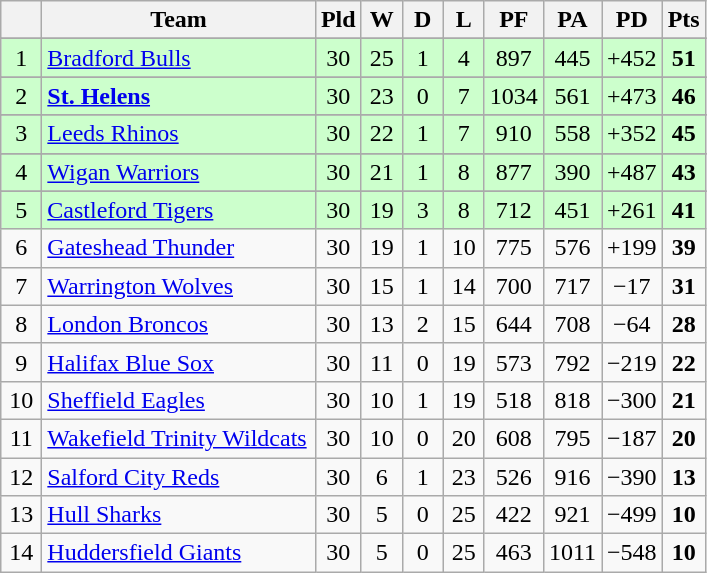<table class="wikitable" style="text-align:center;">
<tr>
<th width=20 abbr="Position"></th>
<th width=175>Team</th>
<th width=20 abbr="Played">Pld</th>
<th width=20 abbr="Won">W</th>
<th width=20 abbr="Drawn">D</th>
<th width=20 abbr="Lost">L</th>
<th width=20 abbr="Points for">PF</th>
<th width=20 abbr="Points against">PA</th>
<th width=20 abbr="Points difference">PD</th>
<th width=20 abbr="Points">Pts</th>
</tr>
<tr>
</tr>
<tr style="background:#ccffcc;">
<td>1</td>
<td style="text-align:left;"> <a href='#'>Bradford Bulls</a></td>
<td>30</td>
<td>25</td>
<td>1</td>
<td>4</td>
<td>897</td>
<td>445</td>
<td>+452</td>
<td><strong>51</strong></td>
</tr>
<tr>
</tr>
<tr style="background:#ccffcc;">
<td>2</td>
<td style="text-align:left;"> <strong><a href='#'>St. Helens</a></strong></td>
<td>30</td>
<td>23</td>
<td>0</td>
<td>7</td>
<td>1034</td>
<td>561</td>
<td>+473</td>
<td><strong>46</strong></td>
</tr>
<tr>
</tr>
<tr style="background:#ccffcc;">
<td>3</td>
<td style="text-align:left;"> <a href='#'>Leeds Rhinos</a></td>
<td>30</td>
<td>22</td>
<td>1</td>
<td>7</td>
<td>910</td>
<td>558</td>
<td>+352</td>
<td><strong>45</strong></td>
</tr>
<tr>
</tr>
<tr style="background:#ccffcc;">
<td>4</td>
<td style="text-align:left;"> <a href='#'>Wigan Warriors</a></td>
<td>30</td>
<td>21</td>
<td>1</td>
<td>8</td>
<td>877</td>
<td>390</td>
<td>+487</td>
<td><strong>43</strong></td>
</tr>
<tr>
</tr>
<tr style="background:#ccffcc;">
<td>5</td>
<td style="text-align:left;"> <a href='#'>Castleford Tigers</a></td>
<td>30</td>
<td>19</td>
<td>3</td>
<td>8</td>
<td>712</td>
<td>451</td>
<td>+261</td>
<td><strong>41</strong></td>
</tr>
<tr>
<td>6</td>
<td style="text-align:left;"> <a href='#'>Gateshead Thunder</a></td>
<td>30</td>
<td>19</td>
<td>1</td>
<td>10</td>
<td>775</td>
<td>576</td>
<td>+199</td>
<td><strong>39</strong></td>
</tr>
<tr>
<td>7</td>
<td style="text-align:left;"> <a href='#'>Warrington Wolves</a></td>
<td>30</td>
<td>15</td>
<td>1</td>
<td>14</td>
<td>700</td>
<td>717</td>
<td>−17</td>
<td><strong>31</strong></td>
</tr>
<tr>
<td>8</td>
<td style="text-align:left;"><a href='#'>London Broncos</a></td>
<td>30</td>
<td>13</td>
<td>2</td>
<td>15</td>
<td>644</td>
<td>708</td>
<td>−64</td>
<td><strong>28</strong></td>
</tr>
<tr>
<td>9</td>
<td style="text-align:left;"> <a href='#'>Halifax Blue Sox</a></td>
<td>30</td>
<td>11</td>
<td>0</td>
<td>19</td>
<td>573</td>
<td>792</td>
<td>−219</td>
<td><strong>22</strong></td>
</tr>
<tr>
<td>10</td>
<td style="text-align:left;"> <a href='#'>Sheffield Eagles</a></td>
<td>30</td>
<td>10</td>
<td>1</td>
<td>19</td>
<td>518</td>
<td>818</td>
<td>−300</td>
<td><strong>21</strong></td>
</tr>
<tr>
<td>11</td>
<td style="text-align:left;"> <a href='#'>Wakefield Trinity Wildcats</a></td>
<td>30</td>
<td>10</td>
<td>0</td>
<td>20</td>
<td>608</td>
<td>795</td>
<td>−187</td>
<td><strong>20</strong></td>
</tr>
<tr>
<td>12</td>
<td style="text-align:left;"> <a href='#'>Salford City Reds</a></td>
<td>30</td>
<td>6</td>
<td>1</td>
<td>23</td>
<td>526</td>
<td>916</td>
<td>−390</td>
<td><strong>13</strong></td>
</tr>
<tr>
<td>13</td>
<td style="text-align:left;"> <a href='#'>Hull Sharks</a></td>
<td>30</td>
<td>5</td>
<td>0</td>
<td>25</td>
<td>422</td>
<td>921</td>
<td>−499</td>
<td><strong>10</strong></td>
</tr>
<tr>
<td>14</td>
<td style="text-align:left;"> <a href='#'>Huddersfield Giants</a></td>
<td>30</td>
<td>5</td>
<td>0</td>
<td>25</td>
<td>463</td>
<td>1011</td>
<td>−548</td>
<td><strong>10</strong></td>
</tr>
</table>
